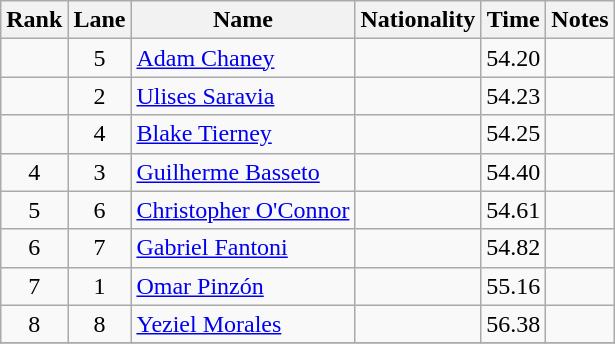<table class="wikitable sortable" style="text-align:center">
<tr>
<th>Rank</th>
<th>Lane</th>
<th>Name</th>
<th>Nationality</th>
<th>Time</th>
<th>Notes</th>
</tr>
<tr>
<td></td>
<td>5</td>
<td align="left"><a href='#'>Adam Chaney</a></td>
<td align="left"></td>
<td>54.20</td>
<td></td>
</tr>
<tr>
<td></td>
<td>2</td>
<td align="left"><a href='#'>Ulises Saravia</a></td>
<td align="left"></td>
<td>54.23</td>
<td></td>
</tr>
<tr>
<td></td>
<td>4</td>
<td align="left"><a href='#'>Blake Tierney</a></td>
<td align="left"></td>
<td>54.25</td>
<td></td>
</tr>
<tr>
<td>4</td>
<td>3</td>
<td align="left"><a href='#'>Guilherme Basseto</a></td>
<td align="left"></td>
<td>54.40</td>
<td></td>
</tr>
<tr>
<td>5</td>
<td>6</td>
<td align="left"><a href='#'>Christopher O'Connor</a></td>
<td align="left"></td>
<td>54.61</td>
<td></td>
</tr>
<tr>
<td>6</td>
<td>7</td>
<td align="left"><a href='#'>Gabriel Fantoni</a></td>
<td align="left"></td>
<td>54.82</td>
<td></td>
</tr>
<tr>
<td>7</td>
<td>1</td>
<td align="left"><a href='#'>Omar Pinzón</a></td>
<td align="left"></td>
<td>55.16</td>
<td></td>
</tr>
<tr>
<td>8</td>
<td>8</td>
<td align="left"><a href='#'>Yeziel Morales</a></td>
<td align="left"></td>
<td>56.38</td>
<td></td>
</tr>
<tr>
</tr>
</table>
